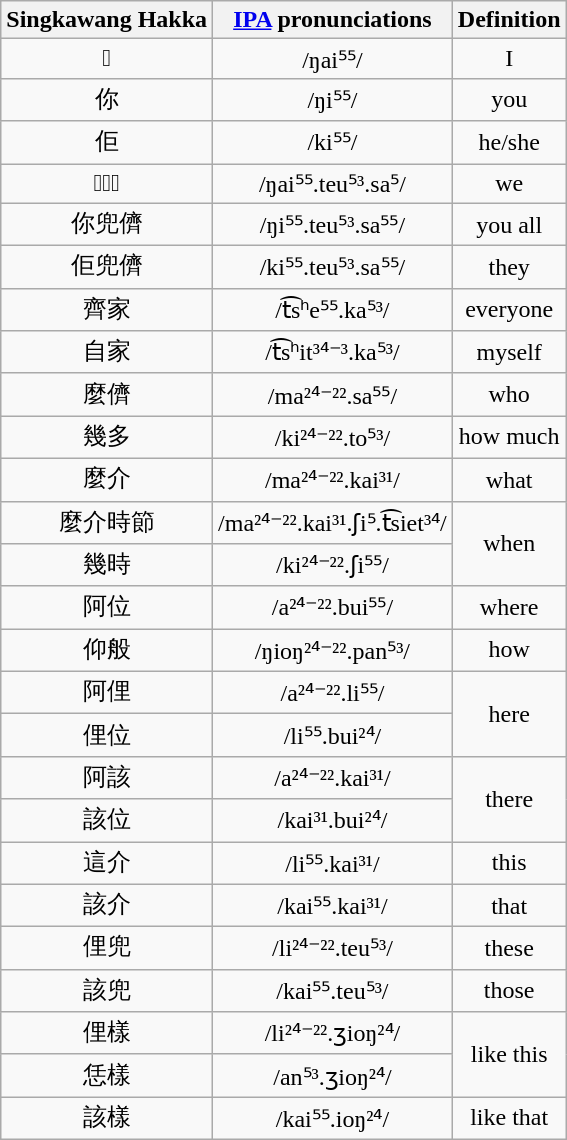<table class="wikitable">
<tr>
<th>Singkawang Hakka</th>
<th><a href='#'>IPA</a> pronunciations</th>
<th>Definition</th>
</tr>
<tr align="center">
<td>𠊎</td>
<td>/ŋai⁵⁵/</td>
<td>I</td>
</tr>
<tr align="center">
<td>你</td>
<td>/ŋi⁵⁵/</td>
<td>you</td>
</tr>
<tr align="center">
<td>佢</td>
<td>/ki⁵⁵/</td>
<td>he/she</td>
</tr>
<tr align="center">
<td>𠊎兜儕</td>
<td>/ŋai⁵⁵.teu⁵³.sa⁵/</td>
<td>we</td>
</tr>
<tr align="center">
<td>你兜儕</td>
<td>/ŋi⁵⁵.teu⁵³.sa⁵⁵/</td>
<td>you all</td>
</tr>
<tr align="center">
<td>佢兜儕</td>
<td>/ki⁵⁵.teu⁵³.sa⁵⁵/</td>
<td>they</td>
</tr>
<tr align="center">
<td>齊家</td>
<td>/t͡sʰe⁵⁵.ka⁵³/</td>
<td>everyone</td>
</tr>
<tr align="center">
<td>自家</td>
<td>/t͡sʰit³⁴⁻³.ka⁵³/</td>
<td>myself</td>
</tr>
<tr align="center">
<td>麼儕</td>
<td>/ma²⁴⁻²².sa⁵⁵/</td>
<td>who</td>
</tr>
<tr align="center">
<td>幾多</td>
<td>/ki²⁴⁻²².to⁵³/</td>
<td>how much</td>
</tr>
<tr align="center">
<td>麼介</td>
<td>/ma²⁴⁻²².kai³¹/</td>
<td>what</td>
</tr>
<tr align="center">
<td>麼介時節</td>
<td>/ma²⁴⁻²².kai³¹.ʃi⁵.t͡siet³⁴/</td>
<td rowspan="2">when</td>
</tr>
<tr align="center">
<td>幾時</td>
<td>/ki²⁴⁻²².ʃi⁵⁵/</td>
</tr>
<tr align="center">
<td>阿位</td>
<td>/a²⁴⁻²².bui⁵⁵/</td>
<td>where</td>
</tr>
<tr align="center">
<td>仰般</td>
<td>/ŋioŋ²⁴⁻²².pan⁵³/</td>
<td>how</td>
</tr>
<tr align="center">
<td>阿俚</td>
<td>/a²⁴⁻²².li⁵⁵/</td>
<td rowspan="2">here</td>
</tr>
<tr align="center">
<td>俚位</td>
<td>/li⁵⁵.bui²⁴/</td>
</tr>
<tr align="center">
<td>阿該</td>
<td>/a²⁴⁻²².kai³¹/</td>
<td rowspan="2">there</td>
</tr>
<tr align="center">
<td>該位</td>
<td>/kai³¹.bui²⁴/</td>
</tr>
<tr align="center">
<td>這介</td>
<td>/li⁵⁵.kai³¹/</td>
<td>this</td>
</tr>
<tr align="center">
<td>該介</td>
<td>/kai⁵⁵.kai³¹/</td>
<td>that</td>
</tr>
<tr align="center">
<td>俚兜</td>
<td>/li²⁴⁻²².teu⁵³/</td>
<td>these</td>
</tr>
<tr align="center">
<td>該兜</td>
<td>/kai⁵⁵.teu⁵³/</td>
<td>those</td>
</tr>
<tr align="center">
<td>俚樣</td>
<td>/li²⁴⁻²².ʒioŋ²⁴/</td>
<td rowspan="2">like this</td>
</tr>
<tr align="center">
<td>恁樣</td>
<td>/an⁵³.ʒioŋ²⁴/</td>
</tr>
<tr align="center">
<td>該樣</td>
<td>/kai⁵⁵.ioŋ²⁴/</td>
<td>like that</td>
</tr>
</table>
